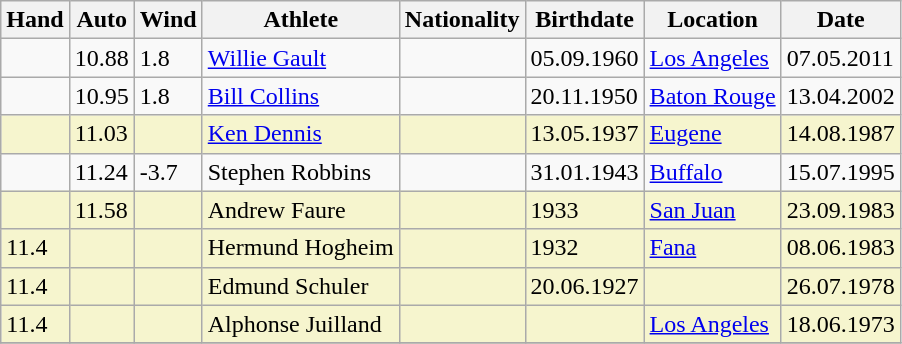<table class="wikitable">
<tr>
<th>Hand</th>
<th>Auto</th>
<th>Wind</th>
<th>Athlete</th>
<th>Nationality</th>
<th>Birthdate</th>
<th>Location</th>
<th>Date</th>
</tr>
<tr>
<td></td>
<td>10.88</td>
<td>1.8</td>
<td><a href='#'>Willie Gault</a></td>
<td></td>
<td>05.09.1960</td>
<td><a href='#'>Los Angeles</a></td>
<td>07.05.2011</td>
</tr>
<tr>
<td></td>
<td>10.95</td>
<td>1.8</td>
<td><a href='#'>Bill Collins</a></td>
<td></td>
<td>20.11.1950</td>
<td><a href='#'>Baton Rouge</a></td>
<td>13.04.2002</td>
</tr>
<tr bgcolor=#f6F5CE>
<td></td>
<td>11.03</td>
<td></td>
<td><a href='#'>Ken Dennis</a></td>
<td></td>
<td>13.05.1937</td>
<td><a href='#'>Eugene</a></td>
<td>14.08.1987</td>
</tr>
<tr>
<td></td>
<td>11.24</td>
<td>-3.7</td>
<td>Stephen Robbins</td>
<td></td>
<td>31.01.1943</td>
<td><a href='#'>Buffalo</a></td>
<td>15.07.1995</td>
</tr>
<tr bgcolor=#f6F5CE>
<td></td>
<td>11.58</td>
<td></td>
<td>Andrew Faure</td>
<td></td>
<td>1933</td>
<td><a href='#'>San Juan</a></td>
<td>23.09.1983</td>
</tr>
<tr bgcolor=#f6F5CE>
<td>11.4</td>
<td></td>
<td></td>
<td>Hermund Hogheim</td>
<td></td>
<td>1932</td>
<td><a href='#'>Fana</a></td>
<td>08.06.1983</td>
</tr>
<tr bgcolor=#f6F5CE>
<td>11.4</td>
<td></td>
<td></td>
<td>Edmund Schuler</td>
<td></td>
<td>20.06.1927</td>
<td></td>
<td>26.07.1978</td>
</tr>
<tr bgcolor=#f6F5CE>
<td>11.4</td>
<td></td>
<td></td>
<td>Alphonse Juilland</td>
<td></td>
<td></td>
<td><a href='#'>Los Angeles</a></td>
<td>18.06.1973</td>
</tr>
<tr>
</tr>
</table>
